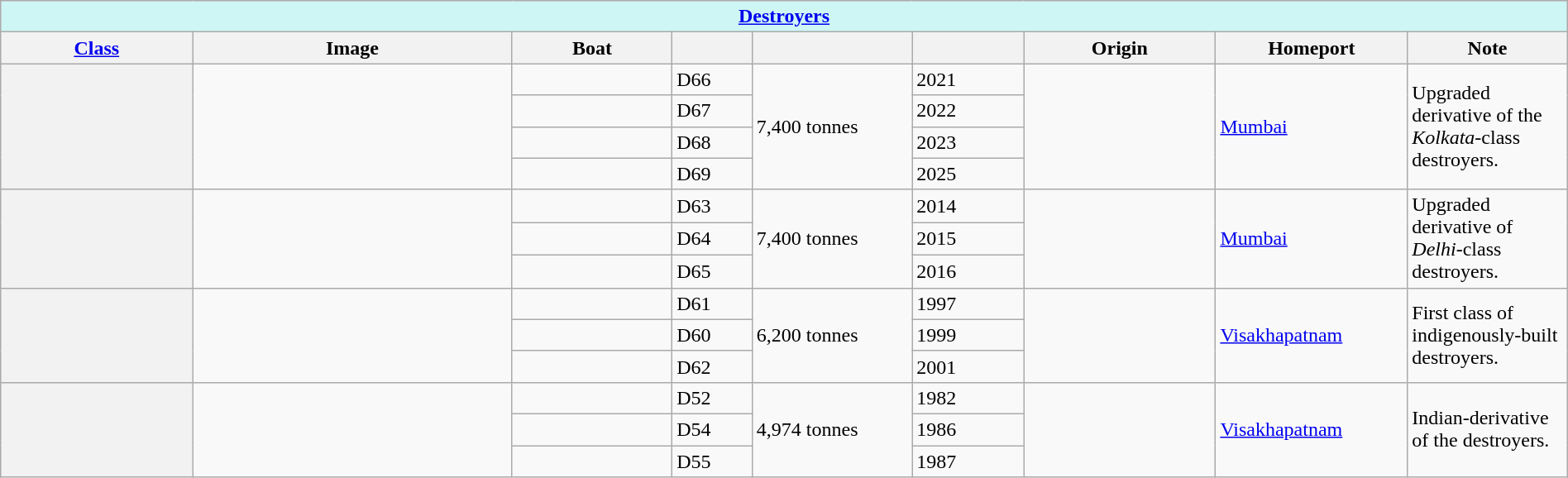<table class="wikitable" style="margin:auto; width:100%;">
<tr>
<th colspan="9" style="align: center; background: #CEF6F5;"><a href='#'>Destroyers</a></th>
</tr>
<tr>
<th style="text-align:center; width:12%;"><a href='#'>Class</a></th>
<th style="text-align:center; width:20%;">Image</th>
<th style="text-align:center; width:10%;">Boat</th>
<th style="text-align:center; width:5%;"></th>
<th style="text-align:center; width:10%;"></th>
<th style="text-align:center; width:7%;"></th>
<th style="text-align:center; width:12%;">Origin</th>
<th style="text-align:center; width:12%;">Homeport</th>
<th style="text-align:center; width:10%;">Note</th>
</tr>
<tr>
<th rowspan="4"></th>
<td rowspan="4"></td>
<td></td>
<td>D66</td>
<td rowspan="4">7,400 tonnes</td>
<td>2021</td>
<td rowspan="4"></td>
<td rowspan="4"><a href='#'>Mumbai</a></td>
<td rowspan="4">Upgraded derivative of the <em>Kolkata</em>-class destroyers.</td>
</tr>
<tr>
<td></td>
<td>D67</td>
<td>2022</td>
</tr>
<tr>
<td></td>
<td>D68</td>
<td>2023</td>
</tr>
<tr>
<td></td>
<td>D69</td>
<td>2025</td>
</tr>
<tr>
<th rowspan="3"></th>
<td rowspan="3"></td>
<td></td>
<td>D63</td>
<td rowspan="3">7,400 tonnes</td>
<td>2014</td>
<td rowspan="3"></td>
<td rowspan="3"><a href='#'>Mumbai</a></td>
<td rowspan="3">Upgraded derivative of <em>Delhi</em>-class destroyers.</td>
</tr>
<tr>
<td></td>
<td>D64</td>
<td>2015</td>
</tr>
<tr>
<td></td>
<td>D65</td>
<td>2016</td>
</tr>
<tr>
<th rowspan="3"></th>
<td rowspan="3"></td>
<td></td>
<td>D61</td>
<td rowspan="3">6,200 tonnes</td>
<td>1997</td>
<td rowspan="3"></td>
<td rowspan="3"><a href='#'>Visakhapatnam</a></td>
<td rowspan="3">First class of indigenously-built destroyers.</td>
</tr>
<tr>
<td></td>
<td>D60</td>
<td>1999</td>
</tr>
<tr>
<td></td>
<td>D62</td>
<td>2001</td>
</tr>
<tr>
<th rowspan="3"></th>
<td rowspan="3"></td>
<td></td>
<td>D52</td>
<td rowspan="3">4,974 tonnes</td>
<td>1982</td>
<td rowspan="3"></td>
<td rowspan="3"><a href='#'>Visakhapatnam</a></td>
<td rowspan="3">Indian-derivative of the  destroyers.</td>
</tr>
<tr>
<td></td>
<td>D54</td>
<td>1986</td>
</tr>
<tr>
<td></td>
<td>D55</td>
<td>1987</td>
</tr>
</table>
